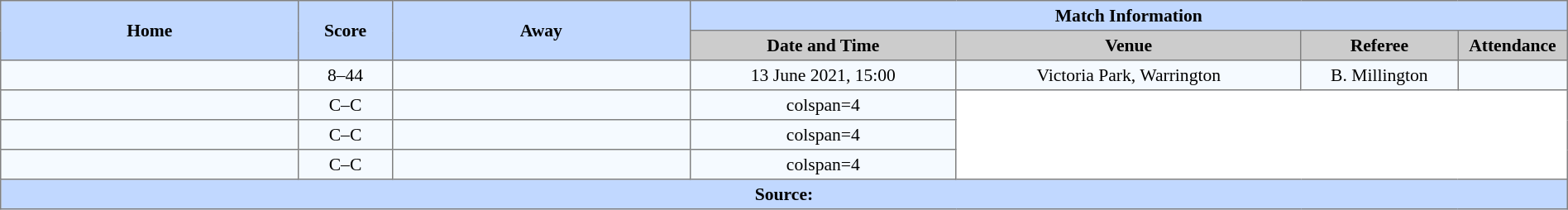<table border=1 style="border-collapse:collapse; font-size:90%; text-align:center;" cellpadding=3 cellspacing=0 width=100%>
<tr style="background:#C1D8ff;">
<th scope="col" rowspan=2 width=19%>Home</th>
<th scope="col" rowspan=2 width=6%>Score</th>
<th scope="col" rowspan=2 width=19%>Away</th>
<th colspan=4>Match Information</th>
</tr>
<tr style="background:#CCCCCC;">
<th scope="col" width=17%>Date and Time</th>
<th scope="col" width=22%>Venue</th>
<th scope="col" width=10%>Referee</th>
<th scope="col" width=7%>Attendance</th>
</tr>
<tr style="background:#F5FAFF;">
<td></td>
<td>8–44</td>
<td></td>
<td>13 June 2021, 15:00</td>
<td>Victoria Park, Warrington</td>
<td>B. Millington</td>
<td></td>
</tr>
<tr style="background:#F5FAFF;">
<td></td>
<td>C–C</td>
<td></td>
<td>colspan=4 </td>
</tr>
<tr style="background:#F5FAFF;">
<td></td>
<td>C–C</td>
<td></td>
<td>colspan=4 </td>
</tr>
<tr style="background:#F5FAFF;">
<td></td>
<td>C–C</td>
<td></td>
<td>colspan=4 </td>
</tr>
<tr style="background:#c1d8ff;">
<th colspan=7>Source:</th>
</tr>
</table>
